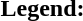<table class="toccolours" style="font-size:100%; white-space:nowrap;">
<tr>
<td><strong>Legend:</strong></td>
<td>      </td>
</tr>
<tr>
<td></td>
</tr>
<tr>
<td></td>
</tr>
</table>
